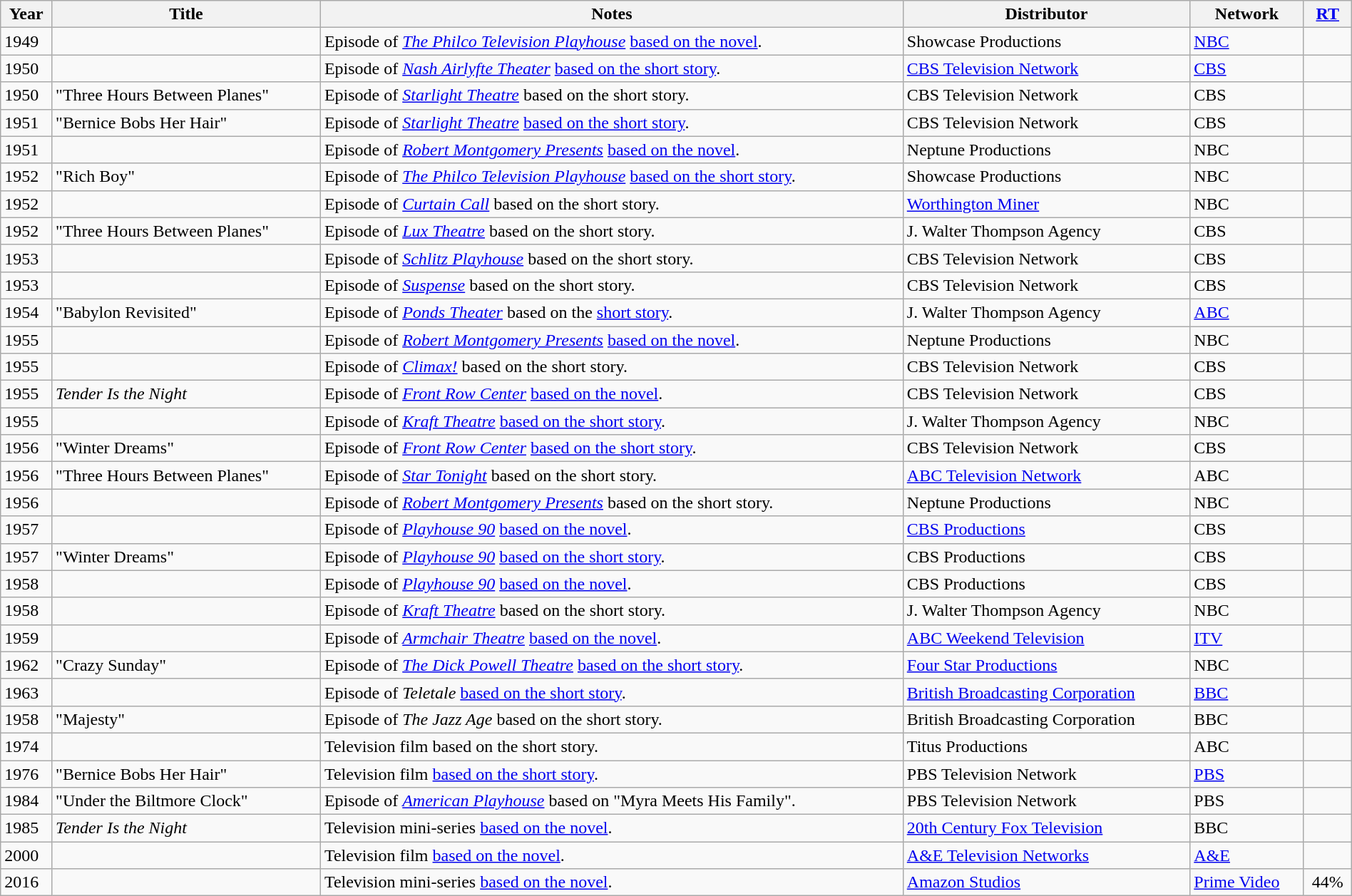<table class="wikitable sortable" width="100%">
<tr>
<th>Year</th>
<th>Title</th>
<th class="unsortable">Notes</th>
<th class="unsortable">Distributor</th>
<th class="unsortable">Network</th>
<th><a href='#'>RT</a></th>
</tr>
<tr>
<td>1949</td>
<td></td>
<td>Episode of <em><a href='#'>The Philco Television Playhouse</a></em> <a href='#'>based on the novel</a>.</td>
<td>Showcase Productions</td>
<td><a href='#'>NBC</a></td>
<td></td>
</tr>
<tr>
<td>1950</td>
<td></td>
<td>Episode of <em><a href='#'>Nash Airlyfte Theater</a></em> <a href='#'>based on the short story</a>.</td>
<td><a href='#'>CBS Television Network</a></td>
<td><a href='#'>CBS</a></td>
<td></td>
</tr>
<tr>
<td>1950</td>
<td>"Three Hours Between Planes"</td>
<td>Episode of <em><a href='#'>Starlight Theatre</a></em> based on the short story.</td>
<td>CBS Television Network</td>
<td>CBS</td>
<td></td>
</tr>
<tr>
<td>1951</td>
<td>"Bernice Bobs Her Hair"</td>
<td>Episode of <em><a href='#'>Starlight Theatre</a></em> <a href='#'>based on the short story</a>.</td>
<td>CBS Television Network</td>
<td>CBS</td>
<td></td>
</tr>
<tr>
<td>1951</td>
<td></td>
<td>Episode of <em><a href='#'>Robert Montgomery Presents</a></em> <a href='#'>based on the novel</a>.</td>
<td>Neptune Productions</td>
<td>NBC</td>
<td></td>
</tr>
<tr>
<td>1952</td>
<td>"Rich Boy"</td>
<td>Episode of <em><a href='#'>The Philco Television Playhouse</a></em> <a href='#'>based on the short story</a>.</td>
<td>Showcase Productions</td>
<td>NBC</td>
<td></td>
</tr>
<tr>
<td>1952</td>
<td></td>
<td>Episode of <em><a href='#'>Curtain Call</a></em> based on the short story.</td>
<td><a href='#'>Worthington Miner</a></td>
<td>NBC</td>
<td></td>
</tr>
<tr>
<td>1952</td>
<td>"Three Hours Between Planes"</td>
<td>Episode of <em><a href='#'>Lux Theatre</a></em> based on the short story.</td>
<td>J. Walter Thompson Agency</td>
<td>CBS</td>
<td></td>
</tr>
<tr>
<td>1953</td>
<td></td>
<td>Episode of <em><a href='#'>Schlitz Playhouse</a></em> based on the short story.</td>
<td>CBS Television Network</td>
<td>CBS</td>
<td></td>
</tr>
<tr>
<td>1953</td>
<td></td>
<td>Episode of <em><a href='#'>Suspense</a></em> based on the short story.</td>
<td>CBS Television Network</td>
<td>CBS</td>
<td></td>
</tr>
<tr>
<td>1954</td>
<td>"Babylon Revisited"</td>
<td>Episode of <em><a href='#'>Ponds Theater</a></em> based on the <a href='#'>short story</a>.</td>
<td>J. Walter Thompson Agency</td>
<td><a href='#'>ABC</a></td>
<td></td>
</tr>
<tr>
<td>1955</td>
<td></td>
<td>Episode of <em><a href='#'>Robert Montgomery Presents</a></em> <a href='#'>based on the novel</a>.</td>
<td>Neptune Productions</td>
<td>NBC</td>
<td></td>
</tr>
<tr>
<td>1955</td>
<td></td>
<td>Episode of <em><a href='#'>Climax!</a></em> based on the short story.</td>
<td>CBS Television Network</td>
<td>CBS</td>
<td></td>
</tr>
<tr>
<td>1955</td>
<td><em>Tender Is the Night</em></td>
<td>Episode of <em><a href='#'>Front Row Center</a></em> <a href='#'>based on the novel</a>.</td>
<td>CBS Television Network</td>
<td>CBS</td>
<td></td>
</tr>
<tr>
<td>1955</td>
<td></td>
<td>Episode of <em><a href='#'>Kraft Theatre</a></em> <a href='#'>based on the short story</a>.</td>
<td>J. Walter Thompson Agency</td>
<td>NBC</td>
<td></td>
</tr>
<tr>
<td>1956</td>
<td>"Winter Dreams"</td>
<td>Episode of <em><a href='#'>Front Row Center</a></em> <a href='#'>based on the short story</a>.</td>
<td>CBS Television Network</td>
<td>CBS</td>
<td></td>
</tr>
<tr>
<td>1956</td>
<td>"Three Hours Between Planes"</td>
<td>Episode of <em><a href='#'>Star Tonight</a></em> based on the short story.</td>
<td><a href='#'>ABC Television Network</a></td>
<td>ABC</td>
<td></td>
</tr>
<tr>
<td>1956</td>
<td></td>
<td>Episode of <em><a href='#'>Robert Montgomery Presents</a></em> based on the short story.</td>
<td>Neptune Productions</td>
<td>NBC</td>
<td></td>
</tr>
<tr>
<td>1957</td>
<td></td>
<td>Episode of <em><a href='#'>Playhouse 90</a></em> <a href='#'>based on the novel</a>.</td>
<td><a href='#'>CBS Productions</a></td>
<td>CBS</td>
<td></td>
</tr>
<tr>
<td>1957</td>
<td>"Winter Dreams"</td>
<td>Episode of <em><a href='#'>Playhouse 90</a></em> <a href='#'>based on the short story</a>.</td>
<td>CBS Productions</td>
<td>CBS</td>
<td></td>
</tr>
<tr>
<td>1958</td>
<td></td>
<td>Episode of <em><a href='#'>Playhouse 90</a></em> <a href='#'>based on the novel</a>.</td>
<td>CBS Productions</td>
<td>CBS</td>
<td></td>
</tr>
<tr>
<td>1958</td>
<td></td>
<td>Episode of <em><a href='#'>Kraft Theatre</a></em> based on the short story.</td>
<td>J. Walter Thompson Agency</td>
<td>NBC</td>
<td></td>
</tr>
<tr>
<td>1959</td>
<td></td>
<td>Episode of <em><a href='#'>Armchair Theatre</a></em> <a href='#'>based on the novel</a>.</td>
<td><a href='#'>ABC Weekend Television</a></td>
<td><a href='#'>ITV</a></td>
<td></td>
</tr>
<tr>
<td>1962</td>
<td>"Crazy Sunday"</td>
<td>Episode of <em><a href='#'>The Dick Powell Theatre</a></em> <a href='#'>based on the short story</a>.</td>
<td><a href='#'>Four Star Productions</a></td>
<td>NBC</td>
<td></td>
</tr>
<tr>
<td>1963</td>
<td></td>
<td>Episode of <em>Teletale</em> <a href='#'>based on the short story</a>.</td>
<td><a href='#'>British Broadcasting Corporation</a></td>
<td><a href='#'>BBC</a></td>
<td></td>
</tr>
<tr>
<td>1958</td>
<td>"Majesty"</td>
<td>Episode of <em>The Jazz Age</em> based on the short story.</td>
<td>British Broadcasting Corporation</td>
<td>BBC</td>
<td></td>
</tr>
<tr>
<td>1974</td>
<td></td>
<td>Television film based on the short story.</td>
<td>Titus Productions</td>
<td>ABC</td>
<td></td>
</tr>
<tr>
<td>1976</td>
<td>"Bernice Bobs Her Hair"</td>
<td>Television film <a href='#'>based on the short story</a>.</td>
<td>PBS Television Network</td>
<td><a href='#'>PBS</a></td>
<td></td>
</tr>
<tr>
<td>1984</td>
<td>"Under the Biltmore Clock"</td>
<td>Episode of <em><a href='#'>American Playhouse</a></em> based on "Myra Meets His Family".</td>
<td>PBS Television Network</td>
<td>PBS</td>
<td></td>
</tr>
<tr>
<td>1985</td>
<td><em>Tender Is the Night</em></td>
<td>Television mini-series <a href='#'>based on the novel</a>.</td>
<td><a href='#'>20th Century Fox Television</a></td>
<td>BBC</td>
<td></td>
</tr>
<tr>
<td>2000</td>
<td></td>
<td>Television film <a href='#'>based on the novel</a>.</td>
<td><a href='#'>A&E Television Networks</a></td>
<td><a href='#'>A&E</a></td>
<td></td>
</tr>
<tr>
<td>2016</td>
<td></td>
<td>Television mini-series <a href='#'>based on the novel</a>.</td>
<td><a href='#'>Amazon Studios</a></td>
<td><a href='#'>Prime Video</a></td>
<td class="wikitable sortable" style="text-align: center">44%</td>
</tr>
</table>
